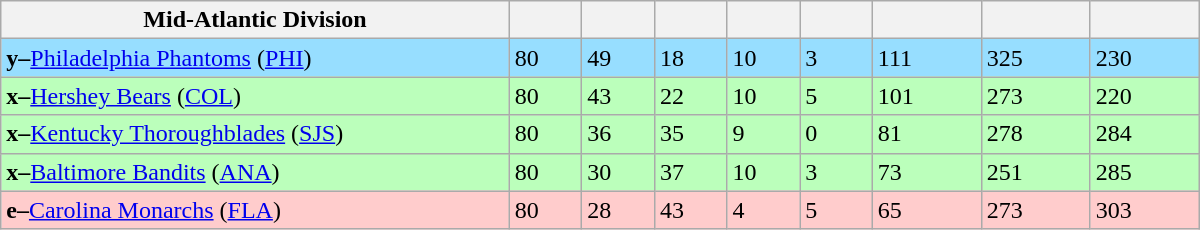<table class="wikitable" style="width:50em">
<tr>
<th width="35%">Mid-Atlantic Division</th>
<th width="5%"></th>
<th width="5%"></th>
<th width="5%"></th>
<th width="5%"></th>
<th width="5%"></th>
<th width="7.5%"></th>
<th width="7.5%"></th>
<th width="7.5%"></th>
</tr>
<tr bgcolor="#97DEFF">
<td><strong>y–</strong><a href='#'>Philadelphia Phantoms</a> (<a href='#'>PHI</a>)</td>
<td>80</td>
<td>49</td>
<td>18</td>
<td>10</td>
<td>3</td>
<td>111</td>
<td>325</td>
<td>230</td>
</tr>
<tr bgcolor="#bbffbb">
<td><strong>x–</strong><a href='#'>Hershey Bears</a> (<a href='#'>COL</a>)</td>
<td>80</td>
<td>43</td>
<td>22</td>
<td>10</td>
<td>5</td>
<td>101</td>
<td>273</td>
<td>220</td>
</tr>
<tr bgcolor="#bbffbb">
<td><strong>x–</strong><a href='#'>Kentucky Thoroughblades</a> (<a href='#'>SJS</a>)</td>
<td>80</td>
<td>36</td>
<td>35</td>
<td>9</td>
<td>0</td>
<td>81</td>
<td>278</td>
<td>284</td>
</tr>
<tr bgcolor="#bbffbb">
<td><strong>x–</strong><a href='#'>Baltimore Bandits</a> (<a href='#'>ANA</a>)</td>
<td>80</td>
<td>30</td>
<td>37</td>
<td>10</td>
<td>3</td>
<td>73</td>
<td>251</td>
<td>285</td>
</tr>
<tr bgcolor="#ffcccc">
<td><strong>e–</strong><a href='#'>Carolina Monarchs</a> (<a href='#'>FLA</a>)</td>
<td>80</td>
<td>28</td>
<td>43</td>
<td>4</td>
<td>5</td>
<td>65</td>
<td>273</td>
<td>303</td>
</tr>
</table>
